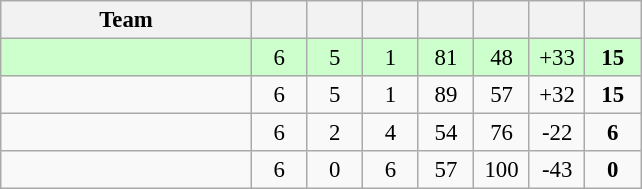<table class="wikitable" style="text-align:center;font-size:95%">
<tr>
<th width=160>Team</th>
<th width=30></th>
<th width=30></th>
<th width=30></th>
<th width=30></th>
<th width=30></th>
<th width=30></th>
<th width=30></th>
</tr>
<tr bgcolor=ccffcc>
<td align="left"></td>
<td>6</td>
<td>5</td>
<td>1</td>
<td>81</td>
<td>48</td>
<td>+33</td>
<td><strong>15</strong></td>
</tr>
<tr>
<td align="left"></td>
<td>6</td>
<td>5</td>
<td>1</td>
<td>89</td>
<td>57</td>
<td>+32</td>
<td><strong>15</strong></td>
</tr>
<tr>
<td align="left"></td>
<td>6</td>
<td>2</td>
<td>4</td>
<td>54</td>
<td>76</td>
<td>-22</td>
<td><strong>6</strong></td>
</tr>
<tr>
<td align="left"></td>
<td>6</td>
<td>0</td>
<td>6</td>
<td>57</td>
<td>100</td>
<td>-43</td>
<td><strong>0</strong></td>
</tr>
</table>
